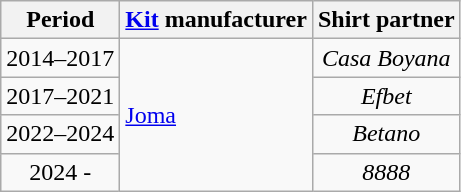<table class="wikitable" style="text-align: center">
<tr>
<th>Period</th>
<th><a href='#'>Kit</a> manufacturer</th>
<th>Shirt partner</th>
</tr>
<tr>
<td>2014–2017</td>
<td style="text-align:Left;" rowspan="4"> <a href='#'>Joma</a></td>
<td><em>Casa Boyana</em></td>
</tr>
<tr>
<td>2017–2021</td>
<td><em>Efbet</em></td>
</tr>
<tr>
<td>2022–2024</td>
<td><em>Betano</em></td>
</tr>
<tr>
<td>2024 -</td>
<td><em>8888</em></td>
</tr>
</table>
